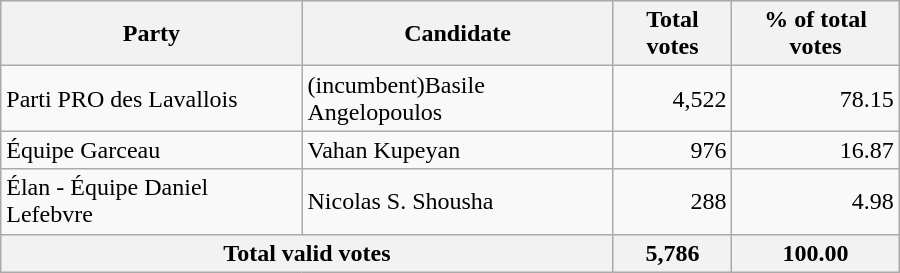<table style="width:600px;" class="wikitable">
<tr style="background-color:#E9E9E9">
<th colspan="2" style="width: 200px">Party</th>
<th colspan="1" style="width: 200px">Candidate</th>
<th align="right">Total votes</th>
<th align="right">% of total votes</th>
</tr>
<tr>
<td colspan="2" align="left">Parti PRO des Lavallois</td>
<td align="left">(incumbent)Basile Angelopoulos</td>
<td align="right">4,522</td>
<td align="right">78.15</td>
</tr>
<tr>
<td colspan="2" align="left">Équipe Garceau</td>
<td align="left">Vahan Kupeyan</td>
<td align="right">976</td>
<td align="right">16.87</td>
</tr>
<tr>
<td colspan="2" align="left">Élan - Équipe Daniel Lefebvre</td>
<td align="left">Nicolas S. Shousha</td>
<td align="right">288</td>
<td align="right">4.98</td>
</tr>
<tr bgcolor="#EEEEEE">
<th colspan="3"  align="left">Total valid votes</th>
<th align="right">5,786</th>
<th align="right">100.00</th>
</tr>
</table>
